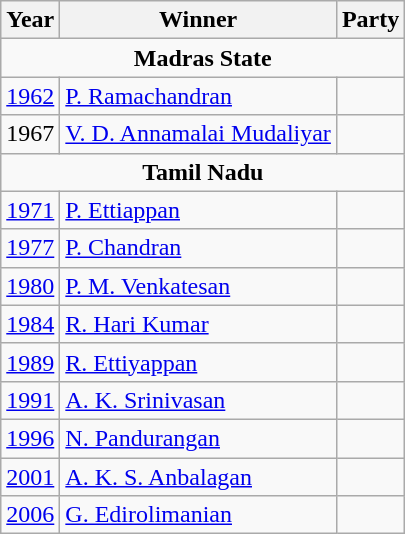<table class="wikitable sortable">
<tr>
<th>Year</th>
<th>Winner</th>
<th colspan="2">Party</th>
</tr>
<tr>
<td style="text-align: center;" colspan="4"><strong>Madras State</strong></td>
</tr>
<tr>
<td><a href='#'>1962</a></td>
<td><a href='#'>P. Ramachandran</a></td>
<td></td>
</tr>
<tr>
<td>1967</td>
<td><a href='#'>V. D. Annamalai Mudaliyar</a></td>
<td></td>
</tr>
<tr>
<td style="text-align: center;" colspan="4"><strong>Tamil Nadu</strong></td>
</tr>
<tr>
<td><a href='#'>1971</a></td>
<td><a href='#'>P. Ettiappan</a></td>
<td></td>
</tr>
<tr>
<td><a href='#'>1977</a></td>
<td><a href='#'>P. Chandran</a></td>
<td></td>
</tr>
<tr>
<td><a href='#'>1980</a></td>
<td><a href='#'>P. M. Venkatesan</a></td>
<td></td>
</tr>
<tr>
<td><a href='#'>1984</a></td>
<td><a href='#'>R. Hari Kumar</a></td>
<td></td>
</tr>
<tr>
<td><a href='#'>1989</a></td>
<td><a href='#'>R. Ettiyappan</a></td>
<td></td>
</tr>
<tr>
<td><a href='#'>1991</a></td>
<td><a href='#'>A. K. Srinivasan</a></td>
<td></td>
</tr>
<tr>
<td><a href='#'>1996</a></td>
<td><a href='#'>N. Pandurangan</a></td>
<td></td>
</tr>
<tr>
<td><a href='#'>2001</a></td>
<td><a href='#'>A. K. S. Anbalagan</a></td>
<td></td>
</tr>
<tr>
<td><a href='#'>2006</a></td>
<td><a href='#'>G. Edirolimanian</a></td>
<td></td>
</tr>
</table>
